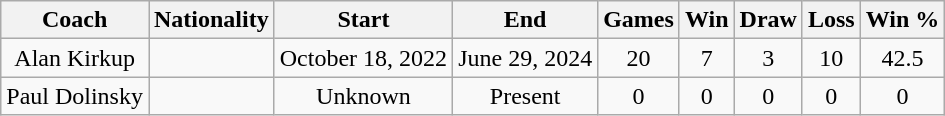<table class="wikitable" style="text-align:center; margin-left: lem;">
<tr>
<th>Coach</th>
<th>Nationality</th>
<th>Start</th>
<th>End</th>
<th>Games</th>
<th><strong>Win</strong></th>
<th>Draw</th>
<th>Loss</th>
<th>Win %</th>
</tr>
<tr>
<td>Alan Kirkup</td>
<td></td>
<td>October 18, 2022</td>
<td>June 29, 2024</td>
<td>20</td>
<td>7</td>
<td>3</td>
<td>10</td>
<td>42.5</td>
</tr>
<tr>
<td>Paul Dolinsky</td>
<td></td>
<td>Unknown</td>
<td>Present</td>
<td>0</td>
<td>0</td>
<td>0</td>
<td>0</td>
<td>0</td>
</tr>
</table>
